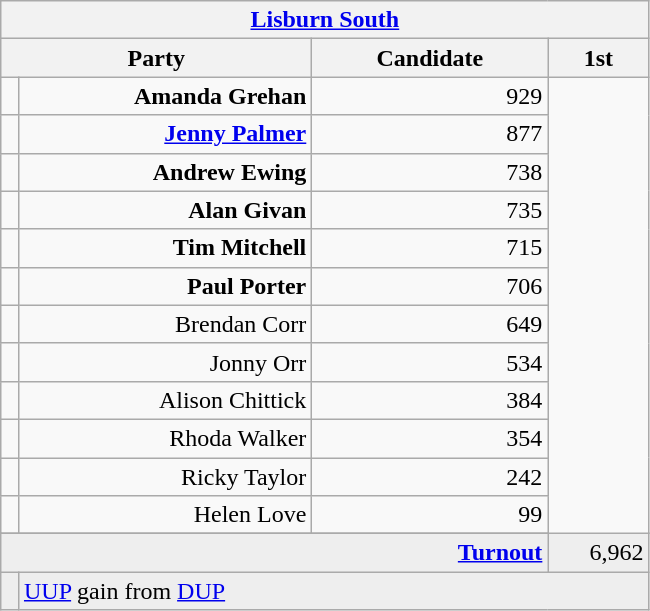<table class="wikitable">
<tr>
<th colspan="4" align="center"><a href='#'>Lisburn South</a></th>
</tr>
<tr>
<th colspan="2" align="center" width=200>Party</th>
<th width=150>Candidate</th>
<th width=60>1st </th>
</tr>
<tr>
<td></td>
<td align="right"><strong>Amanda Grehan</strong></td>
<td align="right">929</td>
</tr>
<tr>
<td></td>
<td align="right"><strong><a href='#'>Jenny Palmer</a></strong></td>
<td align="right">877</td>
</tr>
<tr>
<td></td>
<td align="right"><strong>Andrew Ewing</strong></td>
<td align="right">738</td>
</tr>
<tr>
<td></td>
<td align="right"><strong>Alan Givan</strong></td>
<td align="right">735</td>
</tr>
<tr>
<td></td>
<td align="right"><strong>Tim Mitchell</strong></td>
<td align="right">715</td>
</tr>
<tr>
<td></td>
<td align="right"><strong>Paul Porter</strong></td>
<td align="right">706</td>
</tr>
<tr>
<td></td>
<td align="right">Brendan Corr</td>
<td align="right">649</td>
</tr>
<tr>
<td></td>
<td align="right">Jonny Orr</td>
<td align="right">534</td>
</tr>
<tr>
<td></td>
<td align="right">Alison Chittick</td>
<td align="right">384</td>
</tr>
<tr>
<td></td>
<td align="right">Rhoda Walker</td>
<td align="right">354</td>
</tr>
<tr>
<td></td>
<td align="right">Ricky Taylor</td>
<td align="right">242</td>
</tr>
<tr>
<td></td>
<td align="right">Helen Love</td>
<td align="right">99</td>
</tr>
<tr>
</tr>
<tr bgcolor="EEEEEE">
<td colspan=3 align="right"><strong><a href='#'>Turnout</a></strong></td>
<td align="right">6,962</td>
</tr>
<tr bgcolor="EEEEEE">
<td bgcolor=></td>
<td colspan=4 bgcolor="EEEEEE"><a href='#'>UUP</a> gain from <a href='#'>DUP</a></td>
</tr>
</table>
